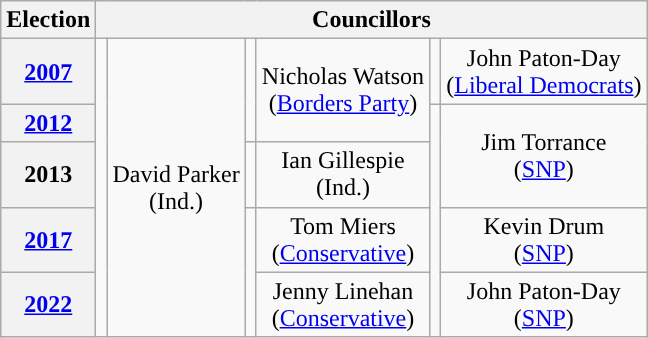<table class="wikitable" style="text-align:center">
<tr>
<th>Election</th>
<th colspan=8>Councillors</th>
</tr>
<tr>
<th><a href='#'>2007</a></th>
<td rowspan=5; style="background-color: "></td>
<td rowspan=5>David Parker<br>(Ind.)</td>
<td rowspan=2; style="background-color: "></td>
<td rowspan=2>Nicholas Watson<br>(<a href='#'>Borders Party</a>)</td>
<td rowspan=1; style="background-color: "></td>
<td rowspan=1>John Paton-Day<br>(<a href='#'>Liberal Democrats</a>)</td>
</tr>
<tr>
<th><a href='#'>2012</a></th>
<td rowspan=4; style="background-color: "></td>
<td rowspan=2>Jim Torrance<br>(<a href='#'>SNP</a>)</td>
</tr>
<tr>
<th>2013</th>
<td rowspan=1; style="background-color: "></td>
<td rowspan=1>Ian Gillespie<br>(Ind.)</td>
</tr>
<tr>
<th><a href='#'>2017</a></th>
<td rowspan=2; style="background-color: "></td>
<td rowspan=1>Tom Miers<br>(<a href='#'>Conservative</a>)</td>
<td rowspan=1>Kevin Drum<br>(<a href='#'>SNP</a>)</td>
</tr>
<tr>
<th><a href='#'>2022</a></th>
<td rowspan=1>Jenny Linehan<br>(<a href='#'>Conservative</a>)</td>
<td rowspan=1>John Paton-Day<br>(<a href='#'>SNP</a>)</td>
</tr>
</table>
